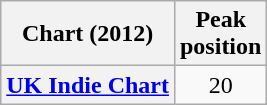<table class="wikitable plainrowheaders">
<tr>
<th scope="col">Chart (2012)</th>
<th scope="col">Peak<br>position</th>
</tr>
<tr>
<th scope="row"><a href='#'>UK Indie Chart</a></th>
<td style="text-align:center;">20</td>
</tr>
</table>
